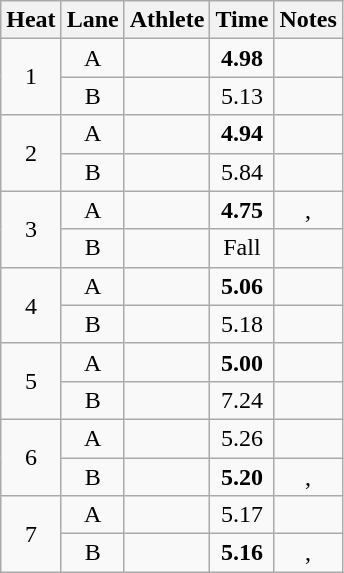<table class="wikitable sortable" style="text-align:center">
<tr>
<th>Heat</th>
<th>Lane</th>
<th>Athlete</th>
<th>Time</th>
<th class="unsortable">Notes</th>
</tr>
<tr>
<td rowspan=2>1</td>
<td>A</td>
<td align=left></td>
<td><strong>4.98</strong></td>
<td></td>
</tr>
<tr>
<td>B</td>
<td align=left></td>
<td>5.13</td>
<td></td>
</tr>
<tr>
<td rowspan=2>2</td>
<td>A</td>
<td align=left></td>
<td><strong>4.94</strong></td>
<td></td>
</tr>
<tr>
<td>B</td>
<td align=left></td>
<td>5.84</td>
<td></td>
</tr>
<tr>
<td rowspan=2>3</td>
<td>A</td>
<td align=left></td>
<td><strong>4.75</strong></td>
<td>, <strong></strong></td>
</tr>
<tr>
<td>B</td>
<td align=left></td>
<td>Fall</td>
<td></td>
</tr>
<tr>
<td rowspan=2>4</td>
<td>A</td>
<td align=left></td>
<td><strong>5.06</strong></td>
<td></td>
</tr>
<tr>
<td>B</td>
<td align=left></td>
<td>5.18</td>
<td></td>
</tr>
<tr>
<td rowspan=2>5</td>
<td>A</td>
<td align=left></td>
<td><strong>5.00</strong></td>
<td></td>
</tr>
<tr>
<td>B</td>
<td align=left></td>
<td>7.24</td>
<td></td>
</tr>
<tr>
<td rowspan=2>6</td>
<td>A</td>
<td align=left></td>
<td>5.26</td>
<td></td>
</tr>
<tr>
<td>B</td>
<td align=left></td>
<td><strong>5.20</strong></td>
<td>, </td>
</tr>
<tr>
<td rowspan=2>7</td>
<td>A</td>
<td align=left></td>
<td>5.17</td>
<td></td>
</tr>
<tr>
<td>B</td>
<td align=left></td>
<td><strong>5.16</strong></td>
<td>, </td>
</tr>
</table>
